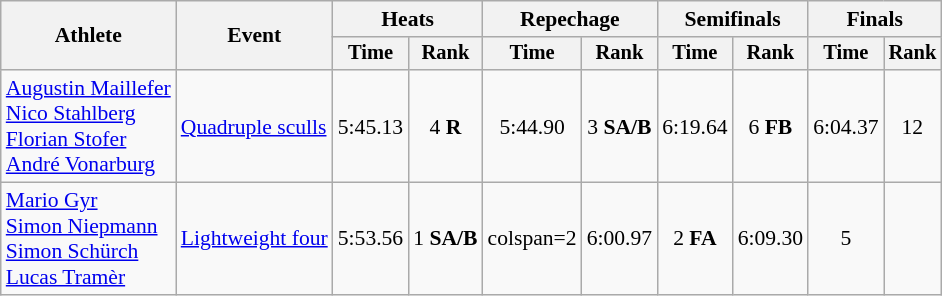<table class="wikitable" style="font-size:90%">
<tr>
<th rowspan="2">Athlete</th>
<th rowspan="2">Event</th>
<th colspan="2">Heats</th>
<th colspan="2">Repechage</th>
<th colspan="2">Semifinals</th>
<th colspan="2">Finals</th>
</tr>
<tr style="font-size:95%">
<th>Time</th>
<th>Rank</th>
<th>Time</th>
<th>Rank</th>
<th>Time</th>
<th>Rank</th>
<th>Time</th>
<th>Rank</th>
</tr>
<tr align=center>
<td align=left><a href='#'>Augustin Maillefer</a><br><a href='#'>Nico Stahlberg</a><br><a href='#'>Florian Stofer</a><br><a href='#'>André Vonarburg</a></td>
<td align=left><a href='#'>Quadruple sculls</a></td>
<td>5:45.13</td>
<td>4 <strong>R</strong></td>
<td>5:44.90</td>
<td>3 <strong>SA/B</strong></td>
<td>6:19.64</td>
<td>6 <strong>FB</strong></td>
<td>6:04.37</td>
<td>12</td>
</tr>
<tr align=center>
<td align=left><a href='#'>Mario Gyr</a><br><a href='#'>Simon Niepmann</a><br><a href='#'>Simon Schürch</a><br><a href='#'>Lucas Tramèr</a></td>
<td align=left><a href='#'>Lightweight four</a></td>
<td>5:53.56</td>
<td>1 <strong>SA/B</strong></td>
<td>colspan=2 </td>
<td>6:00.97</td>
<td>2 <strong>FA</strong></td>
<td>6:09.30</td>
<td>5</td>
</tr>
</table>
